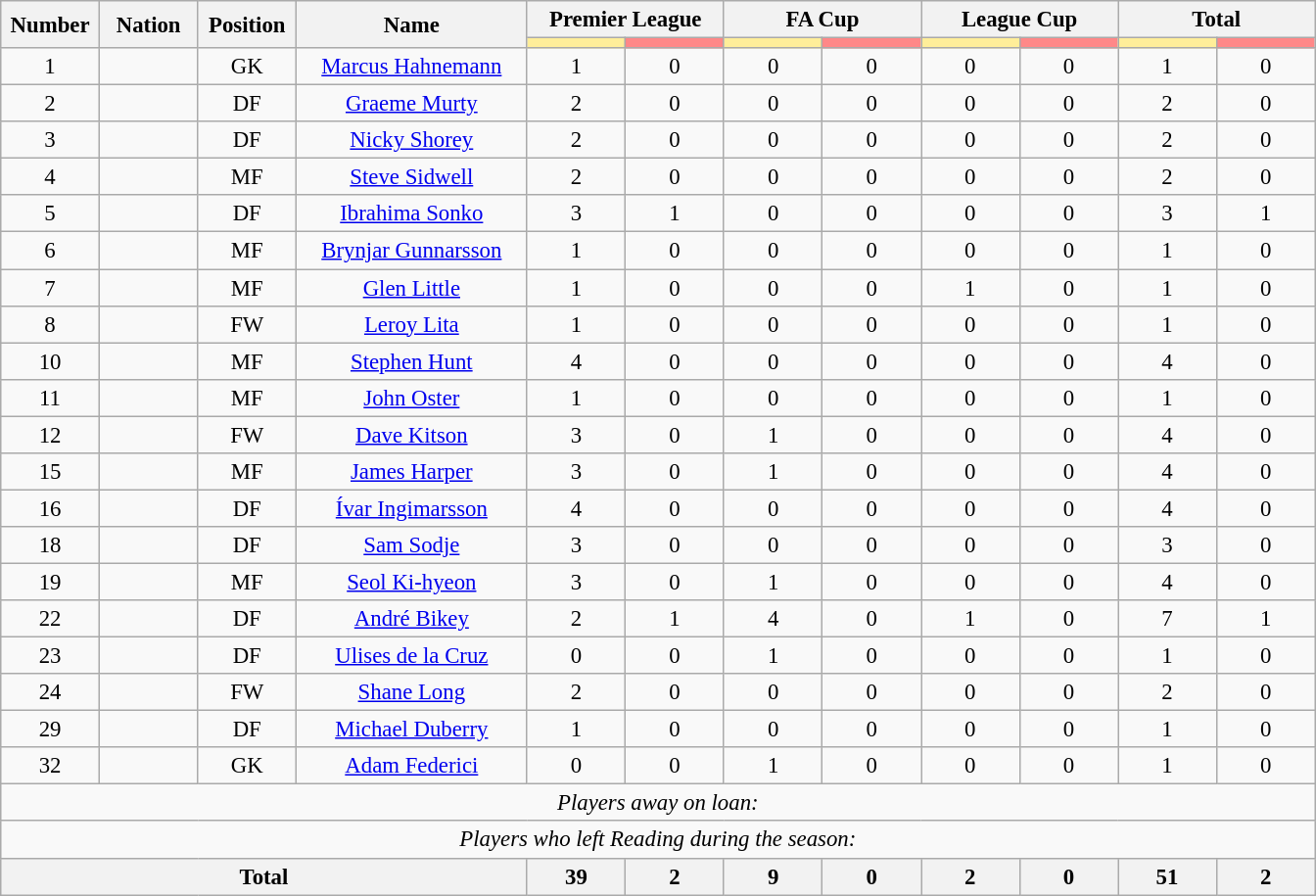<table class="wikitable" style="font-size: 95%; text-align: center">
<tr>
<th rowspan=2 width=60>Number</th>
<th rowspan=2 width=60>Nation</th>
<th rowspan=2 width=60>Position</th>
<th rowspan=2 width=150>Name</th>
<th colspan=2>Premier League</th>
<th colspan=2>FA Cup</th>
<th colspan=2>League Cup</th>
<th colspan=2>Total</th>
</tr>
<tr>
<th style="width:60px; background:#fe9;"></th>
<th style="width:60px; background:#ff8888;"></th>
<th style="width:60px; background:#fe9;"></th>
<th style="width:60px; background:#ff8888;"></th>
<th style="width:60px; background:#fe9;"></th>
<th style="width:60px; background:#ff8888;"></th>
<th style="width:60px; background:#fe9;"></th>
<th style="width:60px; background:#ff8888;"></th>
</tr>
<tr>
<td>1</td>
<td></td>
<td>GK</td>
<td><a href='#'>Marcus Hahnemann</a></td>
<td>1</td>
<td>0</td>
<td>0</td>
<td>0</td>
<td>0</td>
<td>0</td>
<td>1</td>
<td>0</td>
</tr>
<tr>
<td>2</td>
<td></td>
<td>DF</td>
<td><a href='#'>Graeme Murty</a></td>
<td>2</td>
<td>0</td>
<td>0</td>
<td>0</td>
<td>0</td>
<td>0</td>
<td>2</td>
<td>0</td>
</tr>
<tr>
<td>3</td>
<td></td>
<td>DF</td>
<td><a href='#'>Nicky Shorey</a></td>
<td>2</td>
<td>0</td>
<td>0</td>
<td>0</td>
<td>0</td>
<td>0</td>
<td>2</td>
<td>0</td>
</tr>
<tr>
<td>4</td>
<td></td>
<td>MF</td>
<td><a href='#'>Steve Sidwell</a></td>
<td>2</td>
<td>0</td>
<td>0</td>
<td>0</td>
<td>0</td>
<td>0</td>
<td>2</td>
<td>0</td>
</tr>
<tr>
<td>5</td>
<td></td>
<td>DF</td>
<td><a href='#'>Ibrahima Sonko</a></td>
<td>3</td>
<td>1</td>
<td>0</td>
<td>0</td>
<td>0</td>
<td>0</td>
<td>3</td>
<td>1</td>
</tr>
<tr>
<td>6</td>
<td></td>
<td>MF</td>
<td><a href='#'>Brynjar Gunnarsson</a></td>
<td>1</td>
<td>0</td>
<td>0</td>
<td>0</td>
<td>0</td>
<td>0</td>
<td>1</td>
<td>0</td>
</tr>
<tr>
<td>7</td>
<td></td>
<td>MF</td>
<td><a href='#'>Glen Little</a></td>
<td>1</td>
<td>0</td>
<td>0</td>
<td>0</td>
<td>1</td>
<td>0</td>
<td>1</td>
<td>0</td>
</tr>
<tr>
<td>8</td>
<td></td>
<td>FW</td>
<td><a href='#'>Leroy Lita</a></td>
<td>1</td>
<td>0</td>
<td>0</td>
<td>0</td>
<td>0</td>
<td>0</td>
<td>1</td>
<td>0</td>
</tr>
<tr>
<td>10</td>
<td></td>
<td>MF</td>
<td><a href='#'>Stephen Hunt</a></td>
<td>4</td>
<td>0</td>
<td>0</td>
<td>0</td>
<td>0</td>
<td>0</td>
<td>4</td>
<td>0</td>
</tr>
<tr>
<td>11</td>
<td></td>
<td>MF</td>
<td><a href='#'>John Oster</a></td>
<td>1</td>
<td>0</td>
<td>0</td>
<td>0</td>
<td>0</td>
<td>0</td>
<td>1</td>
<td>0</td>
</tr>
<tr>
<td>12</td>
<td></td>
<td>FW</td>
<td><a href='#'>Dave Kitson</a></td>
<td>3</td>
<td>0</td>
<td>1</td>
<td>0</td>
<td>0</td>
<td>0</td>
<td>4</td>
<td>0</td>
</tr>
<tr>
<td>15</td>
<td></td>
<td>MF</td>
<td><a href='#'>James Harper</a></td>
<td>3</td>
<td>0</td>
<td>1</td>
<td>0</td>
<td>0</td>
<td>0</td>
<td>4</td>
<td>0</td>
</tr>
<tr>
<td>16</td>
<td></td>
<td>DF</td>
<td><a href='#'>Ívar Ingimarsson</a></td>
<td>4</td>
<td>0</td>
<td>0</td>
<td>0</td>
<td>0</td>
<td>0</td>
<td>4</td>
<td>0</td>
</tr>
<tr>
<td>18</td>
<td></td>
<td>DF</td>
<td><a href='#'>Sam Sodje</a></td>
<td>3</td>
<td>0</td>
<td>0</td>
<td>0</td>
<td>0</td>
<td>0</td>
<td>3</td>
<td>0</td>
</tr>
<tr>
<td>19</td>
<td></td>
<td>MF</td>
<td><a href='#'>Seol Ki-hyeon</a></td>
<td>3</td>
<td>0</td>
<td>1</td>
<td>0</td>
<td>0</td>
<td>0</td>
<td>4</td>
<td>0</td>
</tr>
<tr>
<td>22</td>
<td></td>
<td>DF</td>
<td><a href='#'>André Bikey</a></td>
<td>2</td>
<td>1</td>
<td>4</td>
<td>0</td>
<td>1</td>
<td>0</td>
<td>7</td>
<td>1</td>
</tr>
<tr>
<td>23</td>
<td></td>
<td>DF</td>
<td><a href='#'>Ulises de la Cruz</a></td>
<td>0</td>
<td>0</td>
<td>1</td>
<td>0</td>
<td>0</td>
<td>0</td>
<td>1</td>
<td>0</td>
</tr>
<tr>
<td>24</td>
<td></td>
<td>FW</td>
<td><a href='#'>Shane Long</a></td>
<td>2</td>
<td>0</td>
<td>0</td>
<td>0</td>
<td>0</td>
<td>0</td>
<td>2</td>
<td>0</td>
</tr>
<tr>
<td>29</td>
<td></td>
<td>DF</td>
<td><a href='#'>Michael Duberry</a></td>
<td>1</td>
<td>0</td>
<td>0</td>
<td>0</td>
<td>0</td>
<td>0</td>
<td>1</td>
<td>0</td>
</tr>
<tr>
<td>32</td>
<td></td>
<td>GK</td>
<td><a href='#'>Adam Federici</a></td>
<td>0</td>
<td>0</td>
<td>1</td>
<td>0</td>
<td>0</td>
<td>0</td>
<td>1</td>
<td>0</td>
</tr>
<tr>
<td colspan="13"><em>Players away on loan:</em></td>
</tr>
<tr>
<td colspan="13"><em>Players who left Reading during the season:</em></td>
</tr>
<tr>
<th colspan=4>Total</th>
<th>39</th>
<th>2</th>
<th>9</th>
<th>0</th>
<th>2</th>
<th>0</th>
<th>51</th>
<th>2</th>
</tr>
</table>
